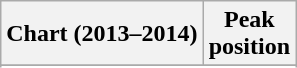<table class="wikitable sortable">
<tr>
<th align="left">Chart (2013–2014)</th>
<th align="center">Peak<br>position</th>
</tr>
<tr>
</tr>
<tr>
</tr>
<tr>
</tr>
<tr>
</tr>
<tr>
</tr>
</table>
